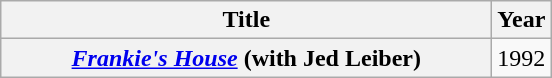<table class="wikitable plainrowheaders" style="text-align:center;">
<tr>
<th style="width:20em;">Title</th>
<th>Year</th>
</tr>
<tr>
<th scope="row"><em><a href='#'>Frankie's House</a></em> (with Jed Leiber)</th>
<td>1992</td>
</tr>
</table>
